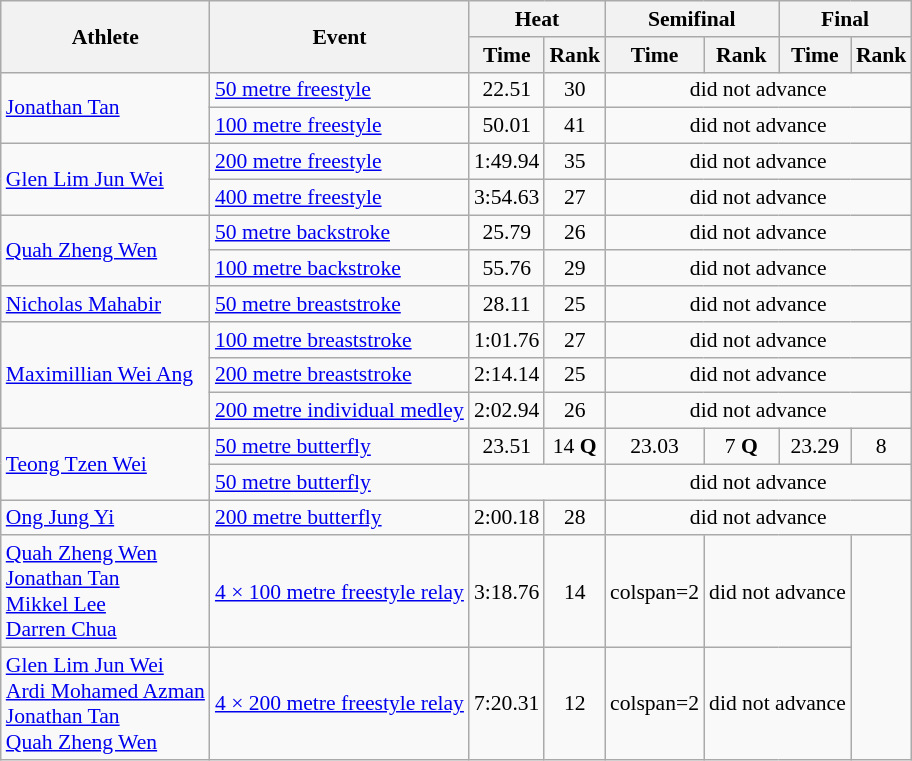<table class="wikitable" style="font-size:90%;">
<tr>
<th rowspan="2">Athlete</th>
<th rowspan="2">Event</th>
<th colspan="2">Heat</th>
<th colspan="2">Semifinal</th>
<th colspan="2">Final</th>
</tr>
<tr>
<th>Time</th>
<th>Rank</th>
<th>Time</th>
<th>Rank</th>
<th>Time</th>
<th>Rank</th>
</tr>
<tr align="center">
<td rowspan="2" align="left"><a href='#'>Jonathan Tan</a></td>
<td align="left"><a href='#'>50 metre freestyle</a></td>
<td>22.51</td>
<td>30</td>
<td colspan=4>did not advance</td>
</tr>
<tr align="center">
<td align="left"><a href='#'>100 metre freestyle</a></td>
<td>50.01</td>
<td>41</td>
<td colspan=4>did not advance</td>
</tr>
<tr align="center">
<td rowspan="2" align="left"><a href='#'>Glen Lim Jun Wei</a></td>
<td align="left"><a href='#'>200 metre freestyle</a></td>
<td>1:49.94</td>
<td>35</td>
<td colspan=4>did not advance</td>
</tr>
<tr align="center">
<td align="left"><a href='#'>400 metre freestyle</a></td>
<td>3:54.63</td>
<td>27</td>
<td colspan=4>did not advance</td>
</tr>
<tr align="center">
<td rowspan="2" align="left"><a href='#'>Quah Zheng Wen</a></td>
<td align="left"><a href='#'>50 metre backstroke</a></td>
<td>25.79</td>
<td>26</td>
<td colspan=4>did not advance</td>
</tr>
<tr align="center">
<td align="left"><a href='#'>100 metre backstroke</a></td>
<td>55.76</td>
<td>29</td>
<td colspan=4>did not advance</td>
</tr>
<tr align="center">
<td align="left"><a href='#'>Nicholas Mahabir</a></td>
<td align="left"><a href='#'>50 metre breaststroke</a></td>
<td>28.11</td>
<td>25</td>
<td colspan=4>did not advance</td>
</tr>
<tr align="center">
<td rowspan="3" align="left"><a href='#'>Maximillian Wei Ang</a></td>
<td align="left"><a href='#'>100 metre breaststroke</a></td>
<td>1:01.76</td>
<td>27</td>
<td colspan=4>did not advance</td>
</tr>
<tr align="center">
<td align="left"><a href='#'>200 metre breaststroke</a></td>
<td>2:14.14</td>
<td>25</td>
<td colspan=4>did not advance</td>
</tr>
<tr align="center">
<td align="left"><a href='#'>200 metre individual medley</a></td>
<td>2:02.94</td>
<td>26</td>
<td colspan=4>did not advance</td>
</tr>
<tr align="center">
<td rowspan="2" align="left"><a href='#'>Teong Tzen Wei</a></td>
<td align="left"><a href='#'>50 metre butterfly</a></td>
<td>23.51</td>
<td>14 <strong>Q</strong></td>
<td>23.03</td>
<td>7 <strong>Q</strong></td>
<td>23.29</td>
<td>8</td>
</tr>
<tr align="center">
<td align="left"><a href='#'>50 metre butterfly</a></td>
<td colspan="2"></td>
<td colspan=4>did not advance</td>
</tr>
<tr align="center">
<td align="left"><a href='#'>Ong Jung Yi</a></td>
<td align="left"><a href='#'>200 metre butterfly</a></td>
<td>2:00.18</td>
<td>28</td>
<td colspan=4>did not advance</td>
</tr>
<tr align="center">
<td align="left"><a href='#'>Quah Zheng Wen</a><br><a href='#'>Jonathan Tan</a><br><a href='#'>Mikkel Lee</a><br><a href='#'>Darren Chua</a></td>
<td align="left"><a href='#'>4 × 100 metre freestyle relay</a></td>
<td>3:18.76</td>
<td>14</td>
<td>colspan=2 </td>
<td colspan=2>did not advance</td>
</tr>
<tr align="center">
<td align="left"><a href='#'>Glen Lim Jun Wei</a><br><a href='#'>Ardi Mohamed Azman</a><br><a href='#'>Jonathan Tan</a><br><a href='#'>Quah Zheng Wen</a></td>
<td align="left"><a href='#'>4 × 200 metre freestyle relay</a></td>
<td>7:20.31</td>
<td>12</td>
<td>colspan=2 </td>
<td colspan=2>did not advance</td>
</tr>
</table>
